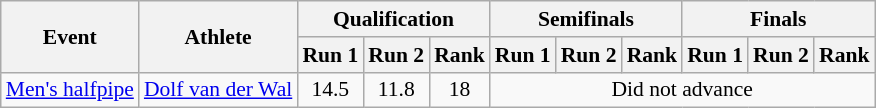<table class="wikitable" border="1" style="font-size:90%">
<tr>
<th rowspan=2>Event</th>
<th rowspan=2>Athlete</th>
<th colspan=3>Qualification</th>
<th colspan=3>Semifinals</th>
<th colspan=3>Finals</th>
</tr>
<tr>
<th>Run 1</th>
<th>Run 2</th>
<th>Rank</th>
<th>Run 1</th>
<th>Run 2</th>
<th>Rank</th>
<th>Run 1</th>
<th>Run 2</th>
<th>Rank</th>
</tr>
<tr>
<td><a href='#'>Men's halfpipe</a></td>
<td><a href='#'>Dolf van der Wal</a></td>
<td align=center>14.5</td>
<td align=center>11.8</td>
<td align=center>18</td>
<td colspan="6" align=center>Did not advance</td>
</tr>
</table>
